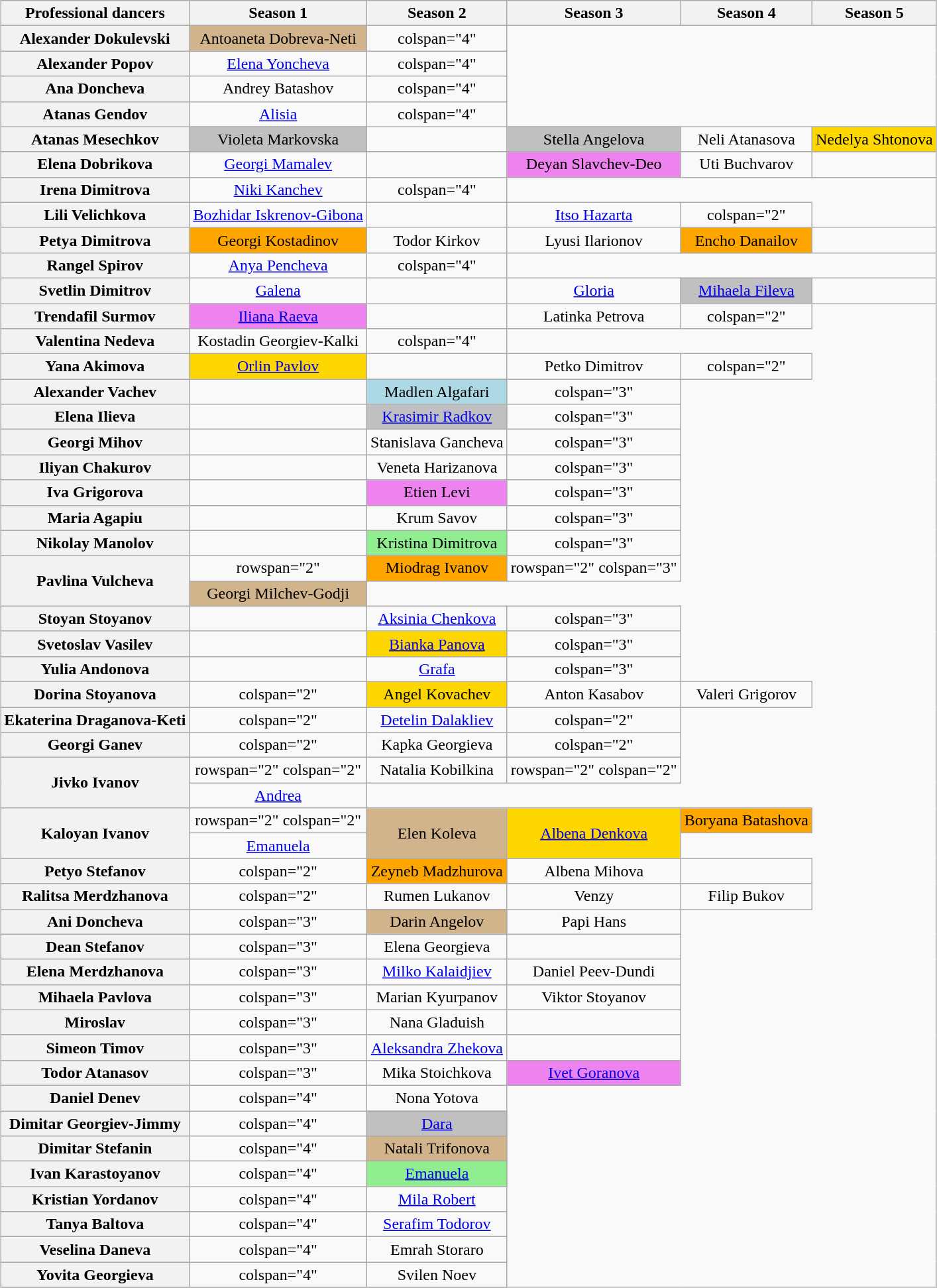<table class="wikitable sortable collapsible" style="margin:auto; text-align:center;">
<tr>
<th>Professional dancers</th>
<th>Season 1</th>
<th>Season 2</th>
<th>Season 3</th>
<th>Season 4</th>
<th>Season 5</th>
</tr>
<tr>
<th>Alexander Dokulevski</th>
<td style="background: tan;">Antoaneta Dobreva-Neti</td>
<td>colspan="4" </td>
</tr>
<tr>
<th>Alexander Popov</th>
<td><a href='#'>Elena Yoncheva</a></td>
<td>colspan="4" </td>
</tr>
<tr>
<th>Ana Doncheva</th>
<td>Andrey Batashov</td>
<td>colspan="4" </td>
</tr>
<tr>
<th>Atanas Gendov</th>
<td><a href='#'>Alisia</a></td>
<td>colspan="4" </td>
</tr>
<tr>
<th>Atanas Mesechkov</th>
<td style="background: silver;">Violeta Markovska</td>
<td></td>
<td style="background: silver;">Stella Angelova</td>
<td>Neli Atanasova</td>
<td style="background: gold;">Nedelya Shtonova</td>
</tr>
<tr>
<th>Elena Dobrikova</th>
<td><a href='#'>Georgi Mamalev</a></td>
<td></td>
<td style="background: violet;">Deyan Slavchev-Deo</td>
<td>Uti Buchvarov</td>
<td></td>
</tr>
<tr>
<th>Irena Dimitrova</th>
<td><a href='#'>Niki Kanchev</a></td>
<td>colspan="4" </td>
</tr>
<tr>
<th>Lili Velichkova</th>
<td><a href='#'>Bozhidar Iskrenov-Gibona</a></td>
<td></td>
<td><a href='#'>Itso Hazarta</a></td>
<td>colspan="2" </td>
</tr>
<tr>
<th>Petya Dimitrova</th>
<td style="background: orange;">Georgi Kostadinov</td>
<td>Todor Kirkov</td>
<td>Lyusi Ilarionov</td>
<td style="background: orange;">Encho Danailov</td>
<td></td>
</tr>
<tr>
<th>Rangel Spirov</th>
<td><a href='#'>Anya Pencheva</a></td>
<td>colspan="4" </td>
</tr>
<tr>
<th>Svetlin Dimitrov</th>
<td><a href='#'>Galena</a></td>
<td></td>
<td><a href='#'>Gloria</a></td>
<td style="background: silver;"><a href='#'>Mihaela Fileva</a></td>
<td></td>
</tr>
<tr>
<th>Trendafil Surmov</th>
<td style="background: violet;"><a href='#'>Iliana Raeva</a></td>
<td></td>
<td>Latinka Petrova</td>
<td>colspan="2" </td>
</tr>
<tr>
<th>Valentina Nedeva</th>
<td>Kostadin Georgiev-Kalki</td>
<td>colspan="4" </td>
</tr>
<tr>
<th>Yana Akimova</th>
<td style="background: gold;"><a href='#'>Orlin Pavlov</a></td>
<td></td>
<td>Petko Dimitrov</td>
<td>colspan="2" </td>
</tr>
<tr>
<th>Alexander Vachev</th>
<td></td>
<td style="background: lightblue;">Madlen Algafari</td>
<td>colspan="3" </td>
</tr>
<tr>
<th>Elena Ilieva</th>
<td></td>
<td style="background: silver;"><a href='#'>Krasimir Radkov</a></td>
<td>colspan="3" </td>
</tr>
<tr>
<th>Georgi Mihov</th>
<td></td>
<td>Stanislava Gancheva</td>
<td>colspan="3" </td>
</tr>
<tr>
<th>Iliyan Chakurov</th>
<td></td>
<td>Veneta Harizanova</td>
<td>colspan="3" </td>
</tr>
<tr>
<th>Iva Grigorova</th>
<td></td>
<td style="background: violet;">Etien Levi</td>
<td>colspan="3" </td>
</tr>
<tr>
<th>Maria Agapiu</th>
<td></td>
<td>Krum Savov</td>
<td>colspan="3" </td>
</tr>
<tr>
<th>Nikolay Manolov</th>
<td></td>
<td style="background: lightgreen;">Kristina Dimitrova</td>
<td>colspan="3" </td>
</tr>
<tr>
<th rowspan="2">Pavlina Vulcheva</th>
<td>rowspan="2" </td>
<td style="background: orange;">Miodrag Ivanov</td>
<td>rowspan="2" colspan="3" </td>
</tr>
<tr>
<td style="background: tan;">Georgi Milchev-Godji</td>
</tr>
<tr>
<th>Stoyan Stoyanov</th>
<td></td>
<td><a href='#'>Aksinia Chenkova</a></td>
<td>colspan="3" </td>
</tr>
<tr>
<th>Svetoslav Vasilev</th>
<td></td>
<td style="background: gold;"><a href='#'>Bianka Panova</a></td>
<td>colspan="3" </td>
</tr>
<tr>
<th>Yulia Andonova</th>
<td></td>
<td><a href='#'>Grafa</a></td>
<td>colspan="3" </td>
</tr>
<tr>
<th>Dorina Stoyanova</th>
<td>colspan="2" </td>
<td style="background: gold;">Angel Kovachev</td>
<td>Anton Kasabov</td>
<td>Valeri Grigorov</td>
</tr>
<tr>
<th>Ekaterina Draganova-Keti</th>
<td>colspan="2" </td>
<td><a href='#'>Detelin Dalakliev</a></td>
<td>colspan="2" </td>
</tr>
<tr>
<th>Georgi Ganev</th>
<td>colspan="2" </td>
<td>Kapka Georgieva</td>
<td>colspan="2" </td>
</tr>
<tr>
<th rowspan="2">Jivko Ivanov</th>
<td>rowspan="2" colspan="2" </td>
<td>Natalia Kobilkina</td>
<td>rowspan="2" colspan="2" </td>
</tr>
<tr>
<td><a href='#'>Andrea</a></td>
</tr>
<tr>
<th rowspan="2">Kaloyan Ivanov</th>
<td>rowspan="2" colspan="2" </td>
<td rowspan="2" style="background: tan;">Elen Koleva</td>
<td rowspan="2" style="background: gold;"><a href='#'>Albena Denkova</a></td>
<td style="background: orange;">Boryana Batashova</td>
</tr>
<tr>
<td><a href='#'>Emanuela</a></td>
</tr>
<tr>
<th>Petyo Stefanov</th>
<td>colspan="2" </td>
<td style="background: orange;">Zeyneb Madzhurova</td>
<td>Albena Mihova</td>
<td></td>
</tr>
<tr>
<th>Ralitsa Merdzhanova</th>
<td>colspan="2" </td>
<td>Rumen Lukanov</td>
<td>Venzy</td>
<td>Filip Bukov</td>
</tr>
<tr>
<th>Ani Doncheva</th>
<td>colspan="3" </td>
<td style="background: tan;">Darin Angelov</td>
<td>Papi Hans</td>
</tr>
<tr>
<th>Dean Stefanov</th>
<td>colspan="3" </td>
<td>Elena Georgieva</td>
<td></td>
</tr>
<tr>
<th>Elena Merdzhanova</th>
<td>colspan="3" </td>
<td><a href='#'>Milko Kalaidjiev</a></td>
<td>Daniel Peev-Dundi</td>
</tr>
<tr>
<th>Mihaela Pavlova</th>
<td>colspan="3" </td>
<td>Marian Kyurpanov</td>
<td>Viktor Stoyanov</td>
</tr>
<tr>
<th>Miroslav</th>
<td>colspan="3" </td>
<td>Nana Gladuish</td>
<td></td>
</tr>
<tr>
<th>Simeon Timov</th>
<td>colspan="3" </td>
<td><a href='#'>Aleksandra Zhekova</a></td>
<td></td>
</tr>
<tr>
<th>Todor Atanasov</th>
<td>colspan="3" </td>
<td>Mika Stoichkova</td>
<td style="background: violet;"><a href='#'>Ivet Goranova</a></td>
</tr>
<tr>
<th>Daniel Denev</th>
<td>colspan="4" </td>
<td>Nona Yotova</td>
</tr>
<tr>
<th>Dimitar Georgiev-Jimmy</th>
<td>colspan="4" </td>
<td style="background: silver;"><a href='#'>Dara</a></td>
</tr>
<tr>
<th>Dimitar Stefanin</th>
<td>colspan="4" </td>
<td style="background: tan;">Natali Trifonova</td>
</tr>
<tr>
<th>Ivan Karastoyanov</th>
<td>colspan="4" </td>
<td style="background: lightgreen;"><a href='#'>Emanuela</a></td>
</tr>
<tr>
<th>Kristian Yordanov</th>
<td>colspan="4" </td>
<td><a href='#'>Mila Robert</a></td>
</tr>
<tr>
<th>Tanya Baltova</th>
<td>colspan="4" </td>
<td><a href='#'>Serafim Todorov</a></td>
</tr>
<tr>
<th>Veselina Daneva</th>
<td>colspan="4" </td>
<td>Emrah Storaro</td>
</tr>
<tr>
<th>Yovita Georgieva</th>
<td>colspan="4" </td>
<td>Svilen Noev</td>
</tr>
<tr>
</tr>
</table>
